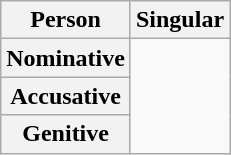<table class="wikitable">
<tr>
<th>Person</th>
<th>Singular</th>
</tr>
<tr>
<th>Nominative</th>
<td rowspan=3> <em></em></td>
</tr>
<tr>
<th>Accusative</th>
</tr>
<tr>
<th>Genitive</th>
</tr>
</table>
